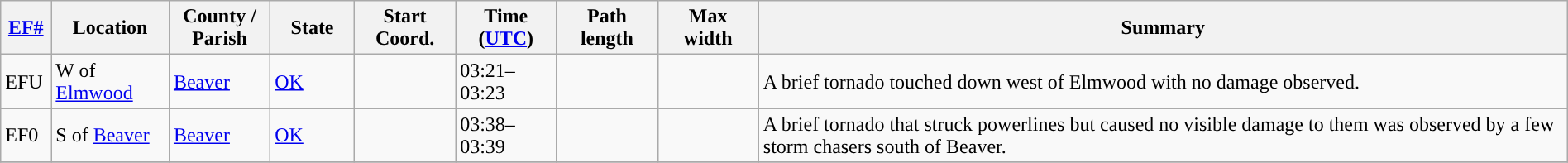<table class="wikitable sortable" style="width:100%;">
<tr>
<th scope="col"  style="width:3%; text-align:center;"><a href='#'>EF#</a></th>
<th scope="col"  style="width:7%; text-align:center;" class="unsortable">Location</th>
<th scope="col"  style="width:6%; text-align:center;" class="unsortable">County / Parish</th>
<th scope="col"  style="width:5%; text-align:center;">State</th>
<th scope="col"  style="width:6%; text-align:center;">Start Coord.</th>
<th scope="col"  style="width:6%; text-align:center;">Time (<a href='#'>UTC</a>)</th>
<th scope="col"  style="width:6%; text-align:center;">Path length</th>
<th scope="col"  style="width:6%; text-align:center;">Max width</th>
<th scope="col" class="unsortable" style="width:48%; text-align:center;">Summary</th>
</tr>
<tr>
<td>EFU</td>
<td>W of <a href='#'>Elmwood</a></td>
<td><a href='#'>Beaver</a></td>
<td><a href='#'>OK</a></td>
<td></td>
<td>03:21–03:23</td>
<td></td>
<td></td>
<td>A brief tornado touched down west of Elmwood with no damage observed.</td>
</tr>
<tr>
<td>EF0</td>
<td>S of <a href='#'>Beaver</a></td>
<td><a href='#'>Beaver</a></td>
<td><a href='#'>OK</a></td>
<td></td>
<td>03:38–03:39</td>
<td></td>
<td></td>
<td>A brief tornado that struck powerlines but caused no visible damage to them was observed by a few storm chasers south of Beaver.</td>
</tr>
<tr>
</tr>
</table>
